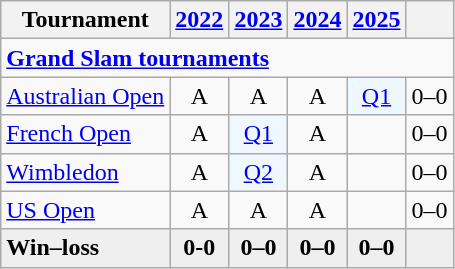<table class="wikitable" style=text-align:center>
<tr>
<th>Tournament</th>
<th><a href='#'>2022</a></th>
<th><a href='#'>2023</a></th>
<th><a href='#'>2024</a></th>
<th><a href='#'>2025</a></th>
<th></th>
</tr>
<tr>
<td colspan="6" align="left"><strong><a href='#'>Grand Slam tournaments</a></strong></td>
</tr>
<tr>
<td align=left><a href='#'>Australian Open</a></td>
<td>A</td>
<td>A</td>
<td>A</td>
<td bgcolor=f0f8ff><a href='#'>Q1</a></td>
<td>0–0</td>
</tr>
<tr>
<td align=left><a href='#'>French Open</a></td>
<td>A</td>
<td bgcolor=f0f8ff><a href='#'>Q1</a></td>
<td>A</td>
<td></td>
<td>0–0</td>
</tr>
<tr>
<td align=left><a href='#'>Wimbledon</a></td>
<td>A</td>
<td bgcolor=f0f8ff><a href='#'>Q2</a></td>
<td>A</td>
<td></td>
<td>0–0</td>
</tr>
<tr>
<td align=left><a href='#'>US Open</a></td>
<td>A</td>
<td>A</td>
<td>A</td>
<td></td>
<td>0–0</td>
</tr>
<tr style=background:#efefef;font-weight:bold>
<td align=left>Win–loss</td>
<td>0-0</td>
<td>0–0</td>
<td>0–0</td>
<td>0–0</td>
<td></td>
</tr>
</table>
